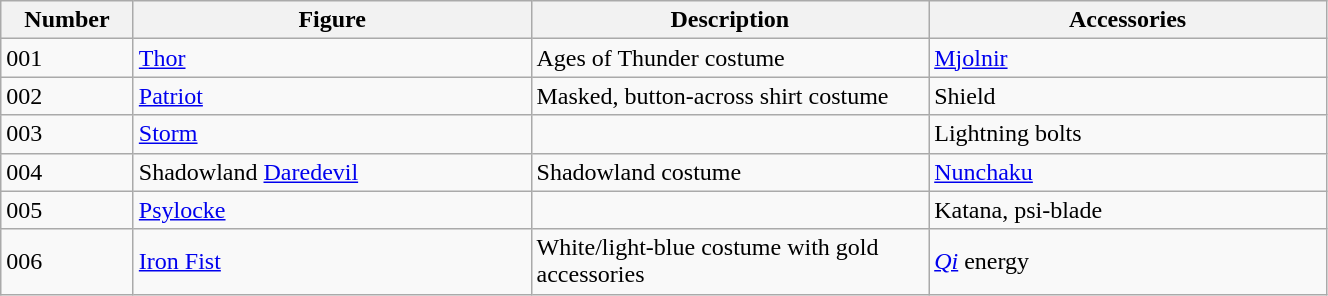<table class="wikitable" width="70%">
<tr>
<th width=10%>Number</th>
<th width=30%>Figure</th>
<th width=30%>Description</th>
<th width=30%>Accessories</th>
</tr>
<tr>
<td>001</td>
<td><a href='#'>Thor</a></td>
<td>Ages of Thunder costume</td>
<td><a href='#'>Mjolnir</a></td>
</tr>
<tr>
<td>002</td>
<td><a href='#'>Patriot</a></td>
<td>Masked, button-across shirt costume</td>
<td>Shield</td>
</tr>
<tr>
<td>003</td>
<td><a href='#'>Storm</a></td>
<td></td>
<td>Lightning bolts</td>
</tr>
<tr>
<td>004</td>
<td>Shadowland <a href='#'>Daredevil</a></td>
<td>Shadowland costume</td>
<td><a href='#'>Nunchaku</a></td>
</tr>
<tr>
<td>005</td>
<td><a href='#'>Psylocke</a></td>
<td></td>
<td>Katana, psi-blade</td>
</tr>
<tr>
<td>006</td>
<td><a href='#'>Iron Fist</a></td>
<td>White/light-blue costume with gold accessories</td>
<td><em><a href='#'>Qi</a></em> energy</td>
</tr>
</table>
